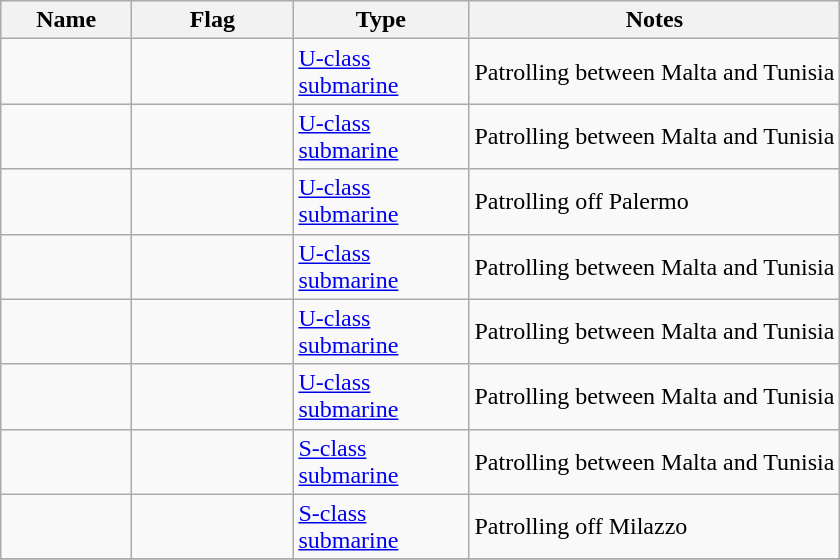<table class="wikitable sortable">
<tr>
<th scope="col" width="80px">Name</th>
<th scope="col" width="100px">Flag</th>
<th scope="col" width="110px">Type</th>
<th>Notes</th>
</tr>
<tr>
<td></td>
<td></td>
<td><a href='#'>U-class submarine</a></td>
<td>Patrolling between Malta and Tunisia</td>
</tr>
<tr>
<td></td>
<td></td>
<td><a href='#'>U-class submarine</a></td>
<td>Patrolling between Malta and Tunisia</td>
</tr>
<tr>
<td></td>
<td></td>
<td><a href='#'>U-class submarine</a></td>
<td>Patrolling off Palermo</td>
</tr>
<tr>
<td></td>
<td></td>
<td><a href='#'>U-class submarine</a></td>
<td>Patrolling between Malta and Tunisia</td>
</tr>
<tr>
<td></td>
<td></td>
<td><a href='#'>U-class submarine</a></td>
<td>Patrolling between Malta and Tunisia</td>
</tr>
<tr>
<td></td>
<td></td>
<td><a href='#'>U-class submarine</a></td>
<td>Patrolling between Malta and Tunisia</td>
</tr>
<tr>
<td></td>
<td></td>
<td><a href='#'>S-class submarine</a></td>
<td>Patrolling between Malta and Tunisia</td>
</tr>
<tr>
<td></td>
<td></td>
<td><a href='#'>S-class submarine</a></td>
<td>Patrolling off Milazzo</td>
</tr>
<tr>
</tr>
</table>
